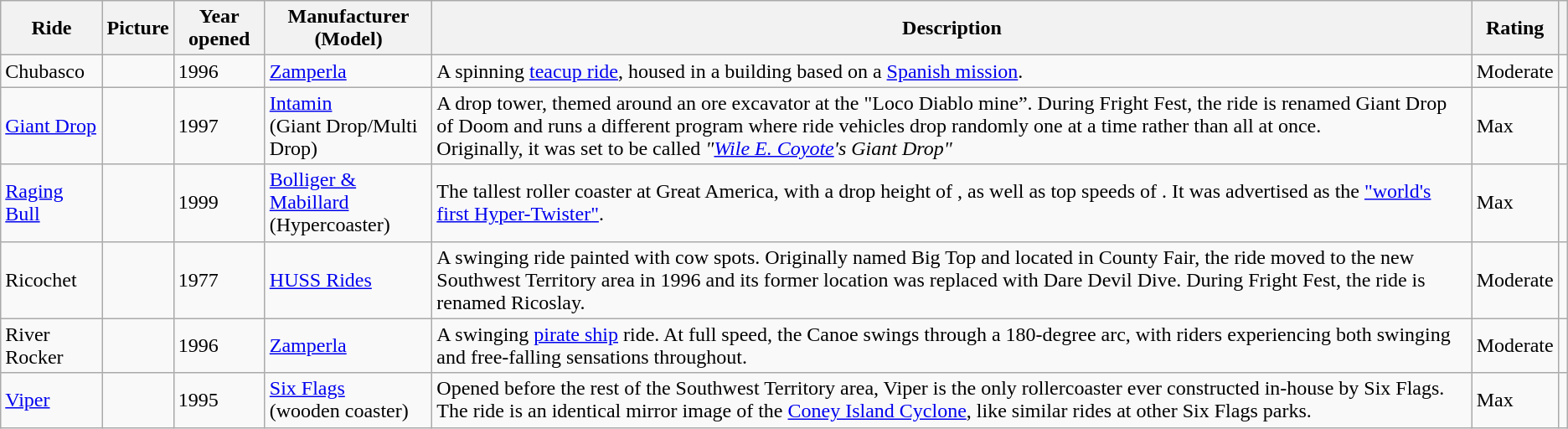<table class="wikitable sortable">
<tr>
<th>Ride</th>
<th>Picture</th>
<th>Year opened</th>
<th>Manufacturer<br>(Model)</th>
<th>Description</th>
<th>Rating</th>
<th></th>
</tr>
<tr>
<td>Chubasco</td>
<td></td>
<td>1996</td>
<td><a href='#'>Zamperla</a></td>
<td>A spinning <a href='#'>teacup ride</a>, housed in a building based on a <a href='#'>Spanish mission</a>.</td>
<td>Moderate</td>
<td></td>
</tr>
<tr>
<td><a href='#'>Giant Drop</a></td>
<td></td>
<td>1997</td>
<td><a href='#'>Intamin</a> <br> (Giant Drop/Multi Drop)</td>
<td>A  drop tower, themed around an ore excavator at the "Loco Diablo mine”. During Fright Fest, the ride is renamed Giant Drop of Doom and runs a different program where ride vehicles drop randomly one at a time rather than all at once.<br>Originally, it was set to be called <em>"<a href='#'>Wile E. Coyote</a>'s Giant Drop"</em></td>
<td>Max</td>
<td></td>
</tr>
<tr>
<td><a href='#'>Raging Bull</a></td>
<td></td>
<td>1999</td>
<td><a href='#'>Bolliger & Mabillard</a> <br> (Hypercoaster)</td>
<td>The tallest roller coaster at Great America, with a drop height of , as well as top speeds of . It was advertised as the <a href='#'>"world's first Hyper-Twister"</a>.</td>
<td>Max</td>
<td></td>
</tr>
<tr>
<td>Ricochet</td>
<td></td>
<td>1977</td>
<td><a href='#'>HUSS Rides</a></td>
<td>A swinging ride painted with cow spots. Originally named Big Top and located in County Fair, the ride moved to the new Southwest Territory area in 1996 and its former location was replaced with Dare Devil Dive. During Fright Fest, the ride is renamed Ricoslay.</td>
<td>Moderate</td>
<td></td>
</tr>
<tr>
<td>River Rocker</td>
<td></td>
<td>1996</td>
<td><a href='#'>Zamperla</a></td>
<td>A swinging <a href='#'>pirate ship</a> ride. At full speed, the Canoe swings through a 180-degree arc, with riders experiencing both swinging and free-falling sensations throughout.</td>
<td>Moderate</td>
<td></td>
</tr>
<tr>
<td><a href='#'>Viper</a></td>
<td> </td>
<td>1995</td>
<td><a href='#'>Six Flags</a> <br> (wooden coaster)</td>
<td>Opened before the rest of the Southwest Territory area, Viper is the only rollercoaster ever constructed in-house by Six Flags. The ride is an identical mirror image of the <a href='#'>Coney Island Cyclone</a>, like similar rides at other Six Flags parks.</td>
<td>Max</td>
<td></td>
</tr>
</table>
